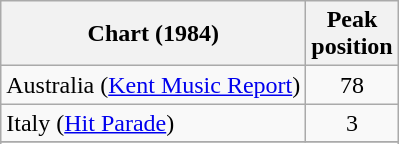<table class="wikitable sortable plainrowheaders">
<tr>
<th scope="col">Chart (1984)</th>
<th scope="col">Peak<br>position</th>
</tr>
<tr>
<td>Australia (<a href='#'>Kent Music Report</a>)</td>
<td style="text-align:center;">78</td>
</tr>
<tr>
<td>Italy (<a href='#'>Hit Parade</a>)</td>
<td style="text-align:center;">3</td>
</tr>
<tr>
</tr>
<tr>
</tr>
</table>
